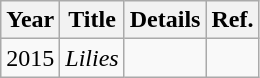<table class="wikitable">
<tr>
<th>Year</th>
<th>Title</th>
<th>Details</th>
<th>Ref.</th>
</tr>
<tr>
<td>2015</td>
<td><em>Lilies</em></td>
<td></td>
<td align="center"></td>
</tr>
</table>
